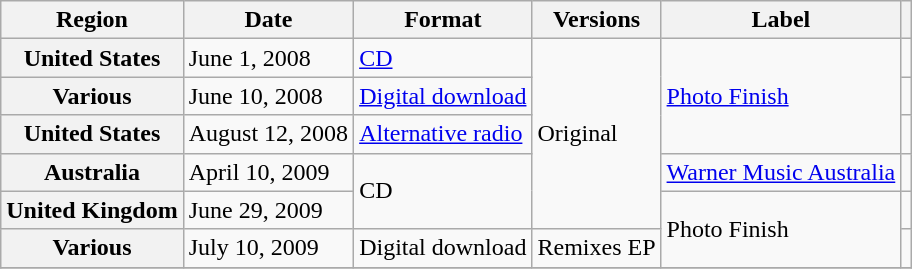<table class="wikitable plainrowheaders">
<tr>
<th scope="col">Region</th>
<th scope="col">Date</th>
<th scope="col">Format</th>
<th scope="col">Versions</th>
<th scope="col">Label</th>
<th scope="col"></th>
</tr>
<tr>
<th scope="row">United States</th>
<td>June 1, 2008</td>
<td><a href='#'>CD</a></td>
<td rowspan="5">Original</td>
<td rowspan="3"><a href='#'>Photo Finish</a></td>
<td align="center"></td>
</tr>
<tr>
<th scope="row">Various</th>
<td>June 10, 2008</td>
<td><a href='#'>Digital download</a></td>
<td align="center"></td>
</tr>
<tr>
<th scope="row">United States</th>
<td>August 12, 2008</td>
<td><a href='#'>Alternative radio</a></td>
<td align="center"></td>
</tr>
<tr>
<th scope="row">Australia</th>
<td>April 10, 2009</td>
<td rowspan="2">CD</td>
<td><a href='#'>Warner Music Australia</a></td>
<td align="center"></td>
</tr>
<tr>
<th scope="row">United Kingdom</th>
<td>June 29, 2009</td>
<td rowspan="2">Photo Finish</td>
<td align="center"></td>
</tr>
<tr>
<th scope="row">Various</th>
<td>July 10, 2009</td>
<td>Digital download</td>
<td>Remixes EP</td>
<td align="center"></td>
</tr>
<tr>
</tr>
</table>
